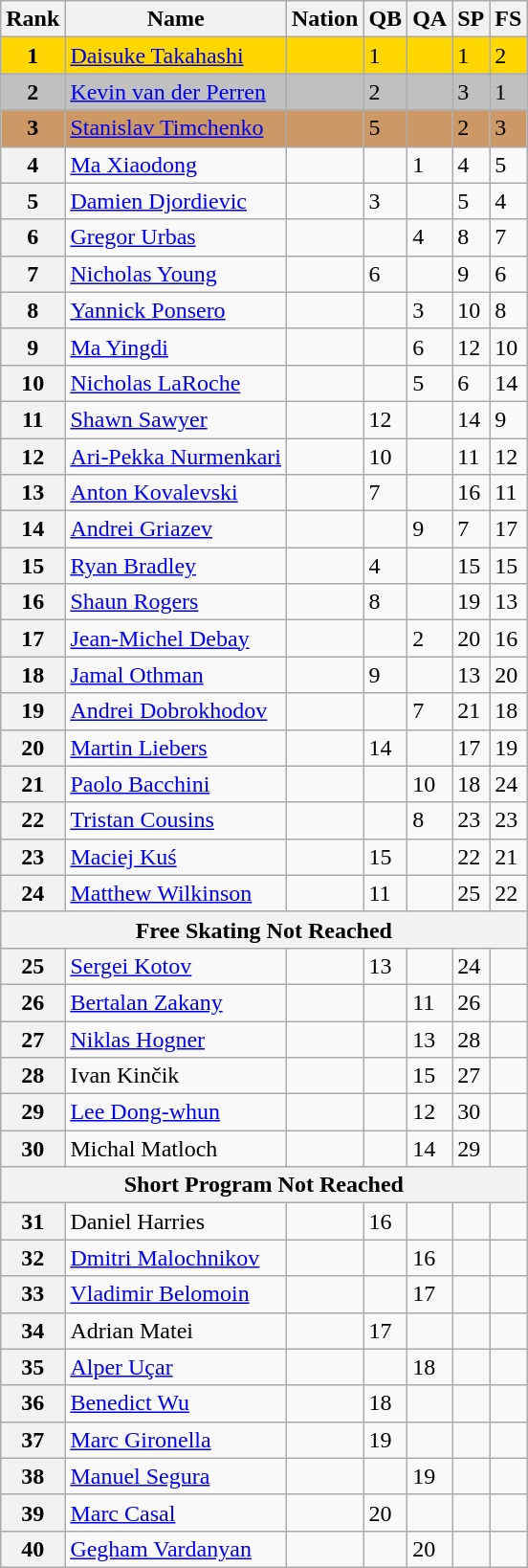<table class="wikitable">
<tr>
<th>Rank</th>
<th>Name</th>
<th>Nation</th>
<th>QB</th>
<th>QA</th>
<th>SP</th>
<th>FS</th>
</tr>
<tr bgcolor=gold>
<td align=center><strong>1</strong></td>
<td><a href='#'>Daisuke Takahashi</a></td>
<td></td>
<td>1</td>
<td></td>
<td>1</td>
<td>2</td>
</tr>
<tr bgcolor=silver>
<td align=center><strong>2</strong></td>
<td><a href='#'>Kevin van der Perren</a></td>
<td></td>
<td>2</td>
<td></td>
<td>3</td>
<td>1</td>
</tr>
<tr bgcolor=cc9966>
<td align=center><strong>3</strong></td>
<td><a href='#'>Stanislav Timchenko</a></td>
<td></td>
<td>5</td>
<td></td>
<td>2</td>
<td>3</td>
</tr>
<tr>
<th>4</th>
<td><a href='#'>Ma Xiaodong</a></td>
<td></td>
<td></td>
<td>1</td>
<td>4</td>
<td>5</td>
</tr>
<tr>
<th>5</th>
<td><a href='#'>Damien Djordievic</a></td>
<td></td>
<td>3</td>
<td></td>
<td>5</td>
<td>4</td>
</tr>
<tr>
<th>6</th>
<td><a href='#'>Gregor Urbas</a></td>
<td></td>
<td></td>
<td>4</td>
<td>8</td>
<td>7</td>
</tr>
<tr>
<th>7</th>
<td><a href='#'>Nicholas Young</a></td>
<td></td>
<td>6</td>
<td></td>
<td>9</td>
<td>6</td>
</tr>
<tr>
<th>8</th>
<td><a href='#'>Yannick Ponsero</a></td>
<td></td>
<td></td>
<td>3</td>
<td>10</td>
<td>8</td>
</tr>
<tr>
<th>9</th>
<td><a href='#'>Ma Yingdi</a></td>
<td></td>
<td></td>
<td>6</td>
<td>12</td>
<td>10</td>
</tr>
<tr>
<th>10</th>
<td><a href='#'>Nicholas LaRoche</a></td>
<td></td>
<td></td>
<td>5</td>
<td>6</td>
<td>14</td>
</tr>
<tr>
<th>11</th>
<td><a href='#'>Shawn Sawyer</a></td>
<td></td>
<td>12</td>
<td></td>
<td>14</td>
<td>9</td>
</tr>
<tr>
<th>12</th>
<td><a href='#'>Ari-Pekka Nurmenkari</a></td>
<td></td>
<td>10</td>
<td></td>
<td>11</td>
<td>12</td>
</tr>
<tr>
<th>13</th>
<td><a href='#'>Anton Kovalevski</a></td>
<td></td>
<td>7</td>
<td></td>
<td>16</td>
<td>11</td>
</tr>
<tr>
<th>14</th>
<td><a href='#'>Andrei Griazev</a></td>
<td></td>
<td></td>
<td>9</td>
<td>7</td>
<td>17</td>
</tr>
<tr>
<th>15</th>
<td><a href='#'>Ryan Bradley</a></td>
<td></td>
<td>4</td>
<td></td>
<td>15</td>
<td>15</td>
</tr>
<tr>
<th>16</th>
<td><a href='#'>Shaun Rogers</a></td>
<td></td>
<td>8</td>
<td></td>
<td>19</td>
<td>13</td>
</tr>
<tr>
<th>17</th>
<td><a href='#'>Jean-Michel Debay</a></td>
<td></td>
<td></td>
<td>2</td>
<td>20</td>
<td>16</td>
</tr>
<tr>
<th>18</th>
<td><a href='#'>Jamal Othman</a></td>
<td></td>
<td>9</td>
<td></td>
<td>13</td>
<td>20</td>
</tr>
<tr>
<th>19</th>
<td><a href='#'>Andrei Dobrokhodov</a></td>
<td></td>
<td></td>
<td>7</td>
<td>21</td>
<td>18</td>
</tr>
<tr>
<th>20</th>
<td><a href='#'>Martin Liebers</a></td>
<td></td>
<td>14</td>
<td></td>
<td>17</td>
<td>19</td>
</tr>
<tr>
<th>21</th>
<td><a href='#'>Paolo Bacchini</a></td>
<td></td>
<td></td>
<td>10</td>
<td>18</td>
<td>24</td>
</tr>
<tr>
<th>22</th>
<td><a href='#'>Tristan Cousins</a></td>
<td></td>
<td></td>
<td>8</td>
<td>23</td>
<td>23</td>
</tr>
<tr>
<th>23</th>
<td><a href='#'>Maciej Kuś</a></td>
<td></td>
<td>15</td>
<td></td>
<td>22</td>
<td>21</td>
</tr>
<tr>
<th>24</th>
<td><a href='#'>Matthew Wilkinson</a></td>
<td></td>
<td>11</td>
<td></td>
<td>25</td>
<td>22</td>
</tr>
<tr>
<th colspan=7>Free Skating Not Reached</th>
</tr>
<tr>
<th>25</th>
<td><a href='#'>Sergei Kotov</a></td>
<td></td>
<td>13</td>
<td></td>
<td>24</td>
<td></td>
</tr>
<tr>
<th>26</th>
<td><a href='#'>Bertalan Zakany</a></td>
<td></td>
<td></td>
<td>11</td>
<td>26</td>
<td></td>
</tr>
<tr>
<th>27</th>
<td><a href='#'>Niklas Hogner</a></td>
<td></td>
<td></td>
<td>13</td>
<td>28</td>
<td></td>
</tr>
<tr>
<th>28</th>
<td>Ivan Kinčik</td>
<td></td>
<td></td>
<td>15</td>
<td>27</td>
<td></td>
</tr>
<tr>
<th>29</th>
<td><a href='#'>Lee Dong-whun</a></td>
<td></td>
<td></td>
<td>12</td>
<td>30</td>
<td></td>
</tr>
<tr>
<th>30</th>
<td>Michal Matloch</td>
<td></td>
<td></td>
<td>14</td>
<td>29</td>
<td></td>
</tr>
<tr>
<th colspan=7>Short Program Not Reached</th>
</tr>
<tr>
<th>31</th>
<td>Daniel Harries</td>
<td></td>
<td>16</td>
<td></td>
<td></td>
<td></td>
</tr>
<tr>
<th>32</th>
<td><a href='#'>Dmitri Malochnikov</a></td>
<td></td>
<td></td>
<td>16</td>
<td></td>
<td></td>
</tr>
<tr>
<th>33</th>
<td><a href='#'>Vladimir Belomoin</a></td>
<td></td>
<td></td>
<td>17</td>
<td></td>
<td></td>
</tr>
<tr>
<th>34</th>
<td>Adrian Matei</td>
<td></td>
<td>17</td>
<td></td>
<td></td>
<td></td>
</tr>
<tr>
<th>35</th>
<td><a href='#'>Alper Uçar</a></td>
<td></td>
<td></td>
<td>18</td>
<td></td>
<td></td>
</tr>
<tr>
<th>36</th>
<td><a href='#'>Benedict Wu</a></td>
<td></td>
<td>18</td>
<td></td>
<td></td>
<td></td>
</tr>
<tr>
<th>37</th>
<td><a href='#'>Marc Gironella</a></td>
<td></td>
<td>19</td>
<td></td>
<td></td>
<td></td>
</tr>
<tr>
<th>38</th>
<td><a href='#'>Manuel Segura</a></td>
<td></td>
<td></td>
<td>19</td>
<td></td>
<td></td>
</tr>
<tr>
<th>39</th>
<td><a href='#'>Marc Casal</a></td>
<td></td>
<td>20</td>
<td></td>
<td></td>
<td></td>
</tr>
<tr>
<th>40</th>
<td><a href='#'>Gegham Vardanyan</a></td>
<td></td>
<td></td>
<td>20</td>
<td></td>
<td></td>
</tr>
</table>
